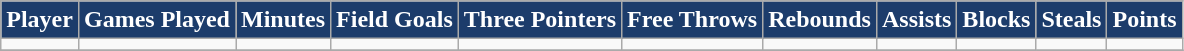<table class="wikitable" style="text-align:center">
<tr>
<th style=" background:#1C3C6B;color:#FFFFFF;">Player</th>
<th style=" background:#1C3C6B;color:#FFFFFF;">Games Played</th>
<th style=" background:#1C3C6B;color:#FFFFFF;">Minutes</th>
<th style=" background:#1C3C6B;color:#FFFFFF;">Field Goals</th>
<th style=" background:#1C3C6B;color:#FFFFFF;">Three Pointers</th>
<th style=" background:#1C3C6B;color:#FFFFFF;">Free Throws</th>
<th style=" background:#1C3C6B;color:#FFFFFF;">Rebounds</th>
<th style=" background:#1C3C6B;color:#FFFFFF;">Assists</th>
<th style=" background:#1C3C6B;color:#FFFFFF;">Blocks</th>
<th style=" background:#1C3C6B;color:#FFFFFF;">Steals</th>
<th style=" background:#1C3C6B;color:#FFFFFF;">Points</th>
</tr>
<tr>
<td></td>
<td></td>
<td></td>
<td></td>
<td></td>
<td></td>
<td></td>
<td></td>
<td></td>
<td></td>
<td></td>
</tr>
<tr>
</tr>
</table>
